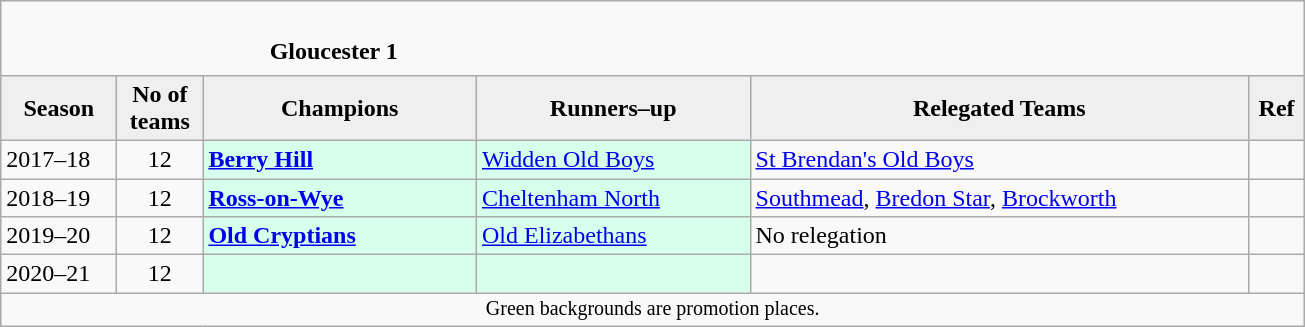<table class="wikitable" style="text-align: left;">
<tr>
<td colspan="11" cellpadding="0" cellspacing="0"><br><table border="0" style="width:100%;" cellpadding="0" cellspacing="0">
<tr>
<td style="width:20%; border:0;"></td>
<td style="border:0;"><strong>Gloucester 1</strong></td>
<td style="width:20%; border:0;"></td>
</tr>
</table>
</td>
</tr>
<tr>
<th style="background:#efefef; width:70px;">Season</th>
<th style="background:#efefef; width:50px;">No of teams</th>
<th style="background:#efefef; width:175px;">Champions</th>
<th style="background:#efefef; width:175px;">Runners–up</th>
<th style="background:#efefef; width:325px;">Relegated Teams</th>
<th style="background:#efefef; width:30px;">Ref</th>
</tr>
<tr align=left>
<td>2017–18</td>
<td style="text-align: center;">12</td>
<td style="background:#d8ffeb;"><strong><a href='#'>Berry Hill</a></strong></td>
<td style="background:#d8ffeb;"><a href='#'>Widden Old Boys</a></td>
<td><a href='#'>St Brendan's Old Boys</a></td>
<td></td>
</tr>
<tr>
<td>2018–19</td>
<td style="text-align: center;">12</td>
<td style="background:#d8ffeb;"><strong><a href='#'>Ross-on-Wye</a></strong></td>
<td style="background:#d8ffeb;"><a href='#'>Cheltenham North</a></td>
<td><a href='#'>Southmead</a>, <a href='#'>Bredon Star</a>, <a href='#'>Brockworth</a></td>
<td></td>
</tr>
<tr>
<td>2019–20</td>
<td style="text-align: center;">12</td>
<td style="background:#d8ffeb;"><strong><a href='#'>Old Cryptians</a></strong></td>
<td style="background:#d8ffeb;"><a href='#'>Old Elizabethans</a></td>
<td>No relegation</td>
<td></td>
</tr>
<tr>
<td>2020–21</td>
<td style="text-align: center;">12</td>
<td style="background:#d8ffeb;"></td>
<td style="background:#d8ffeb;"></td>
<td></td>
<td></td>
</tr>
<tr>
<td colspan="15"  style="border:0; font-size:smaller; text-align:center;">Green backgrounds are promotion places.</td>
</tr>
</table>
